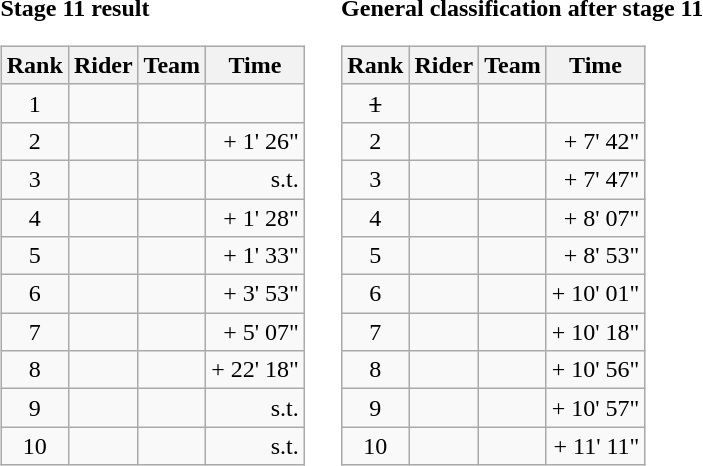<table>
<tr>
<td><strong>Stage 11 result</strong><br><table class="wikitable">
<tr>
<th scope="col">Rank</th>
<th scope="col">Rider</th>
<th scope="col">Team</th>
<th scope="col">Time</th>
</tr>
<tr>
<td style="text-align:center;">1</td>
<td></td>
<td></td>
<td style="text-align:right;"></td>
</tr>
<tr>
<td style="text-align:center;">2</td>
<td></td>
<td></td>
<td style="text-align:right;">+ 1' 26"</td>
</tr>
<tr>
<td style="text-align:center;">3</td>
<td></td>
<td></td>
<td style="text-align:right;">s.t.</td>
</tr>
<tr>
<td style="text-align:center;">4</td>
<td></td>
<td></td>
<td style="text-align:right;">+ 1' 28"</td>
</tr>
<tr>
<td style="text-align:center;">5</td>
<td></td>
<td></td>
<td style="text-align:right;">+ 1' 33"</td>
</tr>
<tr>
<td style="text-align:center;">6</td>
<td></td>
<td></td>
<td style="text-align:right;">+ 3' 53"</td>
</tr>
<tr>
<td style="text-align:center;">7</td>
<td></td>
<td></td>
<td style="text-align:right;">+ 5' 07"</td>
</tr>
<tr>
<td style="text-align:center;">8</td>
<td></td>
<td></td>
<td style="text-align:right;">+ 22' 18"</td>
</tr>
<tr>
<td style="text-align:center;">9</td>
<td></td>
<td></td>
<td style="text-align:right;">s.t.</td>
</tr>
<tr>
<td style="text-align:center;">10</td>
<td></td>
<td></td>
<td style="text-align:right;">s.t.</td>
</tr>
</table>
</td>
<td></td>
<td><strong>General classification after stage 11</strong><br><table class="wikitable">
<tr>
<th scope="col">Rank</th>
<th scope="col">Rider</th>
<th scope="col">Team</th>
<th scope="col">Time</th>
</tr>
<tr>
<td style="text-align:center;"><del>1</del></td>
<td><del></del> </td>
<td><del></del></td>
<td style="text-align:right;"><del></del></td>
</tr>
<tr>
<td style="text-align:center;">2</td>
<td></td>
<td></td>
<td style="text-align:right;">+ 7' 42"</td>
</tr>
<tr>
<td style="text-align:center;">3</td>
<td></td>
<td></td>
<td style="text-align:right;">+ 7' 47"</td>
</tr>
<tr>
<td style="text-align:center;">4</td>
<td></td>
<td></td>
<td style="text-align:right;">+ 8' 07"</td>
</tr>
<tr>
<td style="text-align:center;">5</td>
<td></td>
<td></td>
<td style="text-align:right;">+ 8' 53"</td>
</tr>
<tr>
<td style="text-align:center;">6</td>
<td></td>
<td></td>
<td style="text-align:right;">+ 10' 01"</td>
</tr>
<tr>
<td style="text-align:center;">7</td>
<td></td>
<td></td>
<td style="text-align:right;">+ 10' 18"</td>
</tr>
<tr>
<td style="text-align:center;">8</td>
<td></td>
<td></td>
<td style="text-align:right;">+ 10' 56"</td>
</tr>
<tr>
<td style="text-align:center;">9</td>
<td></td>
<td></td>
<td style="text-align:right;">+ 10' 57"</td>
</tr>
<tr>
<td style="text-align:center;">10</td>
<td></td>
<td></td>
<td style="text-align:right;">+ 11' 11"</td>
</tr>
</table>
</td>
</tr>
</table>
